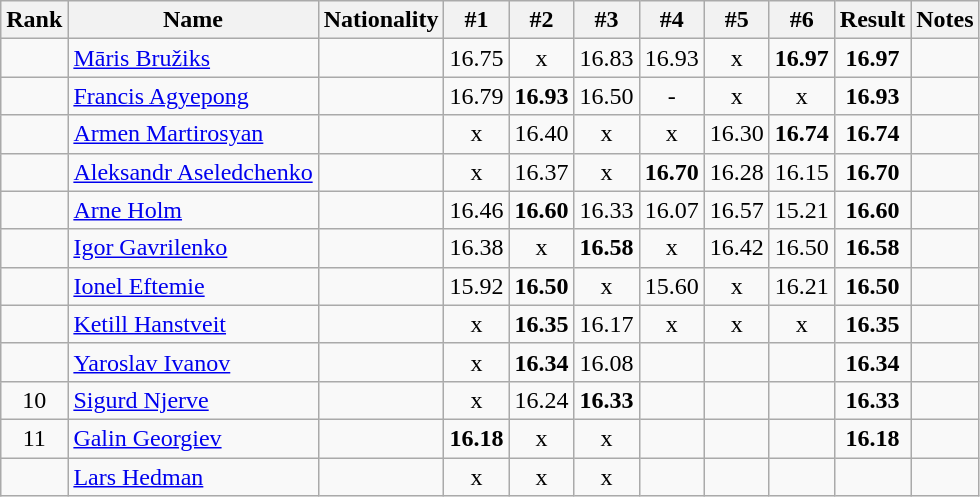<table class="wikitable sortable" style="text-align:center">
<tr>
<th>Rank</th>
<th>Name</th>
<th>Nationality</th>
<th>#1</th>
<th>#2</th>
<th>#3</th>
<th>#4</th>
<th>#5</th>
<th>#6</th>
<th>Result</th>
<th>Notes</th>
</tr>
<tr>
<td></td>
<td align="left"><a href='#'>Māris Bružiks</a></td>
<td align=left></td>
<td>16.75</td>
<td>x</td>
<td>16.83</td>
<td>16.93</td>
<td>x</td>
<td><strong>16.97</strong></td>
<td><strong>16.97</strong></td>
<td></td>
</tr>
<tr>
<td></td>
<td align="left"><a href='#'>Francis Agyepong</a></td>
<td align=left></td>
<td>16.79</td>
<td><strong>16.93</strong></td>
<td>16.50</td>
<td>-</td>
<td>x</td>
<td>x</td>
<td><strong>16.93</strong></td>
<td></td>
</tr>
<tr>
<td></td>
<td align="left"><a href='#'>Armen Martirosyan</a></td>
<td align=left></td>
<td>x</td>
<td>16.40</td>
<td>x</td>
<td>x</td>
<td>16.30</td>
<td><strong>16.74</strong></td>
<td><strong>16.74</strong></td>
<td></td>
</tr>
<tr>
<td></td>
<td align="left"><a href='#'>Aleksandr Aseledchenko</a></td>
<td align=left></td>
<td>x</td>
<td>16.37</td>
<td>x</td>
<td><strong>16.70</strong></td>
<td>16.28</td>
<td>16.15</td>
<td><strong>16.70</strong></td>
<td></td>
</tr>
<tr>
<td></td>
<td align="left"><a href='#'>Arne Holm</a></td>
<td align=left></td>
<td>16.46</td>
<td><strong>16.60</strong></td>
<td>16.33</td>
<td>16.07</td>
<td>16.57</td>
<td>15.21</td>
<td><strong>16.60</strong></td>
<td></td>
</tr>
<tr>
<td></td>
<td align="left"><a href='#'>Igor Gavrilenko</a></td>
<td align=left></td>
<td>16.38</td>
<td>x</td>
<td><strong>16.58</strong></td>
<td>x</td>
<td>16.42</td>
<td>16.50</td>
<td><strong>16.58</strong></td>
<td></td>
</tr>
<tr>
<td></td>
<td align="left"><a href='#'>Ionel Eftemie</a></td>
<td align=left></td>
<td>15.92</td>
<td><strong>16.50</strong></td>
<td>x</td>
<td>15.60</td>
<td>x</td>
<td>16.21</td>
<td><strong>16.50</strong></td>
<td></td>
</tr>
<tr>
<td></td>
<td align="left"><a href='#'>Ketill Hanstveit</a></td>
<td align=left></td>
<td>x</td>
<td><strong>16.35</strong></td>
<td>16.17</td>
<td>x</td>
<td>x</td>
<td>x</td>
<td><strong>16.35</strong></td>
<td></td>
</tr>
<tr>
<td></td>
<td align="left"><a href='#'>Yaroslav Ivanov</a></td>
<td align=left></td>
<td>x</td>
<td><strong>16.34</strong></td>
<td>16.08</td>
<td></td>
<td></td>
<td></td>
<td><strong>16.34</strong></td>
<td></td>
</tr>
<tr>
<td>10</td>
<td align="left"><a href='#'>Sigurd Njerve</a></td>
<td align=left></td>
<td>x</td>
<td>16.24</td>
<td><strong>16.33</strong></td>
<td></td>
<td></td>
<td></td>
<td><strong>16.33</strong></td>
<td></td>
</tr>
<tr>
<td>11</td>
<td align="left"><a href='#'>Galin Georgiev</a></td>
<td align=left></td>
<td><strong>16.18</strong></td>
<td>x</td>
<td>x</td>
<td></td>
<td></td>
<td></td>
<td><strong>16.18</strong></td>
<td></td>
</tr>
<tr>
<td></td>
<td align="left"><a href='#'>Lars Hedman</a></td>
<td align=left></td>
<td>x</td>
<td>x</td>
<td>x</td>
<td></td>
<td></td>
<td></td>
<td><strong></strong></td>
<td></td>
</tr>
</table>
